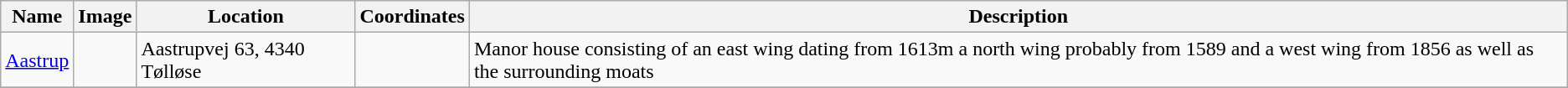<table class="wikitable sortable">
<tr>
<th>Name</th>
<th>Image</th>
<th>Location</th>
<th>Coordinates</th>
<th>Description</th>
</tr>
<tr>
<td><a href='#'>Aastrup</a></td>
<td></td>
<td>Aastrupvej 63, 4340 Tølløse</td>
<td></td>
<td>Manor house consisting of an east wing dating from 1613m a north wing probably from 1589 and a west wing from 1856 as well as the surrounding moats</td>
</tr>
<tr |->
</tr>
</table>
